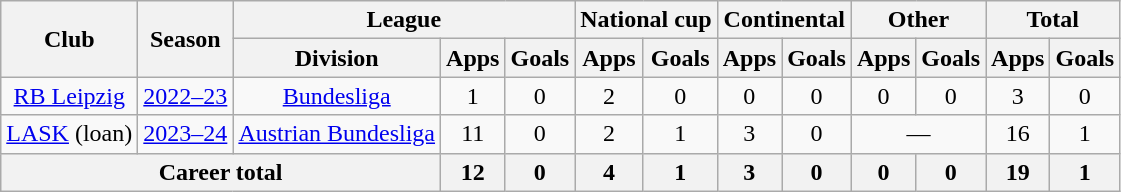<table class="wikitable" style="text-align:center">
<tr>
<th rowspan="2">Club</th>
<th rowspan="2">Season</th>
<th colspan="3">League</th>
<th colspan="2">National cup</th>
<th colspan="2">Continental</th>
<th colspan="2">Other</th>
<th colspan="2">Total</th>
</tr>
<tr>
<th>Division</th>
<th>Apps</th>
<th>Goals</th>
<th>Apps</th>
<th>Goals</th>
<th>Apps</th>
<th>Goals</th>
<th>Apps</th>
<th>Goals</th>
<th>Apps</th>
<th>Goals</th>
</tr>
<tr>
<td><a href='#'>RB Leipzig</a></td>
<td><a href='#'>2022–23</a></td>
<td><a href='#'>Bundesliga</a></td>
<td>1</td>
<td>0</td>
<td>2</td>
<td>0</td>
<td>0</td>
<td>0</td>
<td>0</td>
<td>0</td>
<td>3</td>
<td>0</td>
</tr>
<tr>
<td><a href='#'>LASK</a> (loan)</td>
<td><a href='#'>2023–24</a></td>
<td><a href='#'>Austrian Bundesliga</a></td>
<td>11</td>
<td>0</td>
<td>2</td>
<td>1</td>
<td>3</td>
<td>0</td>
<td colspan="2">—</td>
<td>16</td>
<td>1</td>
</tr>
<tr>
<th colspan="3">Career total</th>
<th>12</th>
<th>0</th>
<th>4</th>
<th>1</th>
<th>3</th>
<th>0</th>
<th>0</th>
<th>0</th>
<th>19</th>
<th>1</th>
</tr>
</table>
